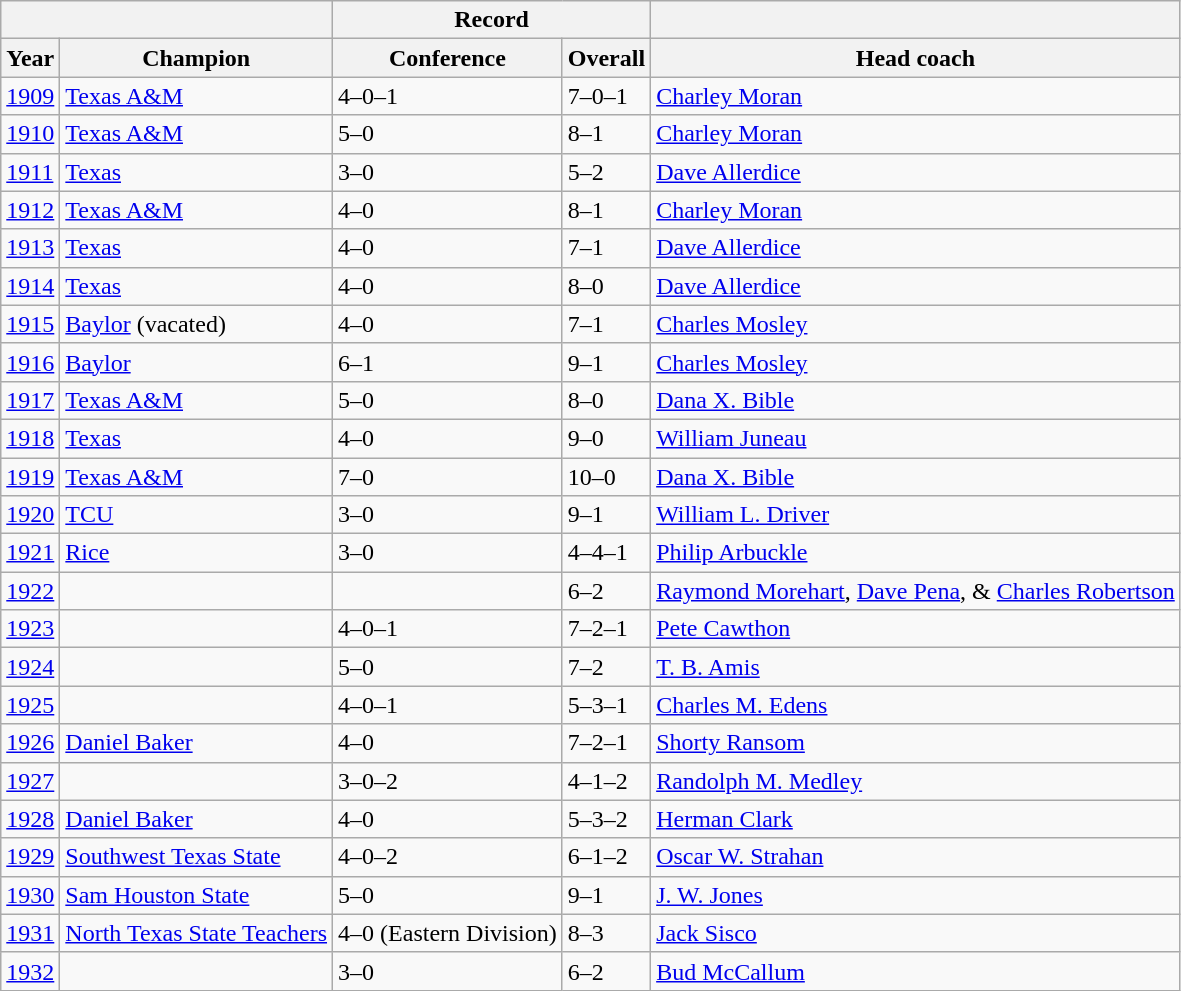<table class="wikitable">
<tr>
<th colspan=2></th>
<th colspan=2>Record</th>
<th></th>
</tr>
<tr align="left">
<th>Year</th>
<th>Champion</th>
<th>Conference</th>
<th>Overall</th>
<th>Head coach</th>
</tr>
<tr align="left">
<td><a href='#'>1909</a></td>
<td><a href='#'>Texas A&M</a></td>
<td>4–0–1</td>
<td>7–0–1</td>
<td><a href='#'>Charley Moran</a></td>
</tr>
<tr align="left">
<td><a href='#'>1910</a></td>
<td><a href='#'>Texas A&M</a></td>
<td>5–0</td>
<td>8–1</td>
<td><a href='#'>Charley Moran</a></td>
</tr>
<tr align="left">
<td><a href='#'>1911</a></td>
<td><a href='#'>Texas</a></td>
<td>3–0</td>
<td>5–2</td>
<td><a href='#'>Dave Allerdice</a></td>
</tr>
<tr align="left">
<td><a href='#'>1912</a></td>
<td><a href='#'>Texas A&M</a></td>
<td>4–0</td>
<td>8–1</td>
<td><a href='#'>Charley Moran</a></td>
</tr>
<tr align="left">
<td><a href='#'>1913</a></td>
<td><a href='#'>Texas</a></td>
<td>4–0</td>
<td>7–1</td>
<td><a href='#'>Dave Allerdice</a></td>
</tr>
<tr align="left">
<td><a href='#'>1914</a></td>
<td><a href='#'>Texas</a></td>
<td>4–0</td>
<td>8–0</td>
<td><a href='#'>Dave Allerdice</a></td>
</tr>
<tr align="left">
<td><a href='#'>1915</a></td>
<td><a href='#'>Baylor</a> (vacated)</td>
<td>4–0</td>
<td>7–1</td>
<td><a href='#'>Charles Mosley</a></td>
</tr>
<tr align="left">
<td><a href='#'>1916</a></td>
<td><a href='#'>Baylor</a></td>
<td>6–1</td>
<td>9–1</td>
<td><a href='#'>Charles Mosley</a></td>
</tr>
<tr align="left">
<td><a href='#'>1917</a></td>
<td><a href='#'>Texas A&M</a></td>
<td>5–0</td>
<td>8–0</td>
<td><a href='#'>Dana X. Bible</a></td>
</tr>
<tr align="left">
<td><a href='#'>1918</a></td>
<td><a href='#'>Texas</a></td>
<td>4–0</td>
<td>9–0</td>
<td><a href='#'>William Juneau</a></td>
</tr>
<tr align="left">
<td><a href='#'>1919</a></td>
<td><a href='#'>Texas A&M</a></td>
<td>7–0</td>
<td>10–0</td>
<td><a href='#'>Dana X. Bible</a></td>
</tr>
<tr align="left">
<td><a href='#'>1920</a></td>
<td><a href='#'>TCU</a></td>
<td>3–0</td>
<td>9–1</td>
<td><a href='#'>William L. Driver</a></td>
</tr>
<tr align="left">
<td><a href='#'>1921</a></td>
<td><a href='#'>Rice</a></td>
<td>3–0</td>
<td>4–4–1</td>
<td><a href='#'>Philip Arbuckle</a></td>
</tr>
<tr align="left">
<td><a href='#'>1922</a></td>
<td></td>
<td></td>
<td>6–2</td>
<td><a href='#'>Raymond Morehart</a>, <a href='#'>Dave Pena</a>, & <a href='#'>Charles Robertson</a></td>
</tr>
<tr align="left">
<td><a href='#'>1923</a></td>
<td></td>
<td>4–0–1</td>
<td>7–2–1</td>
<td><a href='#'>Pete Cawthon</a></td>
</tr>
<tr align="left">
<td><a href='#'>1924</a></td>
<td></td>
<td>5–0</td>
<td>7–2</td>
<td><a href='#'>T. B. Amis</a></td>
</tr>
<tr align="left">
<td><a href='#'>1925</a></td>
<td></td>
<td>4–0–1</td>
<td>5–3–1</td>
<td><a href='#'>Charles M. Edens</a></td>
</tr>
<tr align="left">
<td><a href='#'>1926</a></td>
<td><a href='#'>Daniel Baker</a></td>
<td>4–0</td>
<td>7–2–1</td>
<td><a href='#'>Shorty Ransom</a></td>
</tr>
<tr align="left">
<td><a href='#'>1927</a></td>
<td></td>
<td>3–0–2</td>
<td>4–1–2</td>
<td><a href='#'>Randolph M. Medley</a></td>
</tr>
<tr align="left">
<td><a href='#'>1928</a></td>
<td><a href='#'>Daniel Baker</a></td>
<td>4–0</td>
<td>5–3–2</td>
<td><a href='#'>Herman Clark</a></td>
</tr>
<tr align="left">
<td><a href='#'>1929</a></td>
<td><a href='#'>Southwest Texas State</a></td>
<td>4–0–2</td>
<td>6–1–2</td>
<td><a href='#'>Oscar W. Strahan</a></td>
</tr>
<tr align="left">
<td><a href='#'>1930</a></td>
<td><a href='#'>Sam Houston State</a></td>
<td>5–0</td>
<td>9–1</td>
<td><a href='#'>J. W. Jones</a></td>
</tr>
<tr align="left">
<td><a href='#'>1931</a></td>
<td><a href='#'>North Texas State Teachers</a></td>
<td>4–0 (Eastern Division)</td>
<td>8–3</td>
<td><a href='#'>Jack Sisco</a></td>
</tr>
<tr align="left">
<td><a href='#'>1932</a></td>
<td></td>
<td>3–0</td>
<td>6–2</td>
<td><a href='#'>Bud McCallum</a></td>
</tr>
</table>
